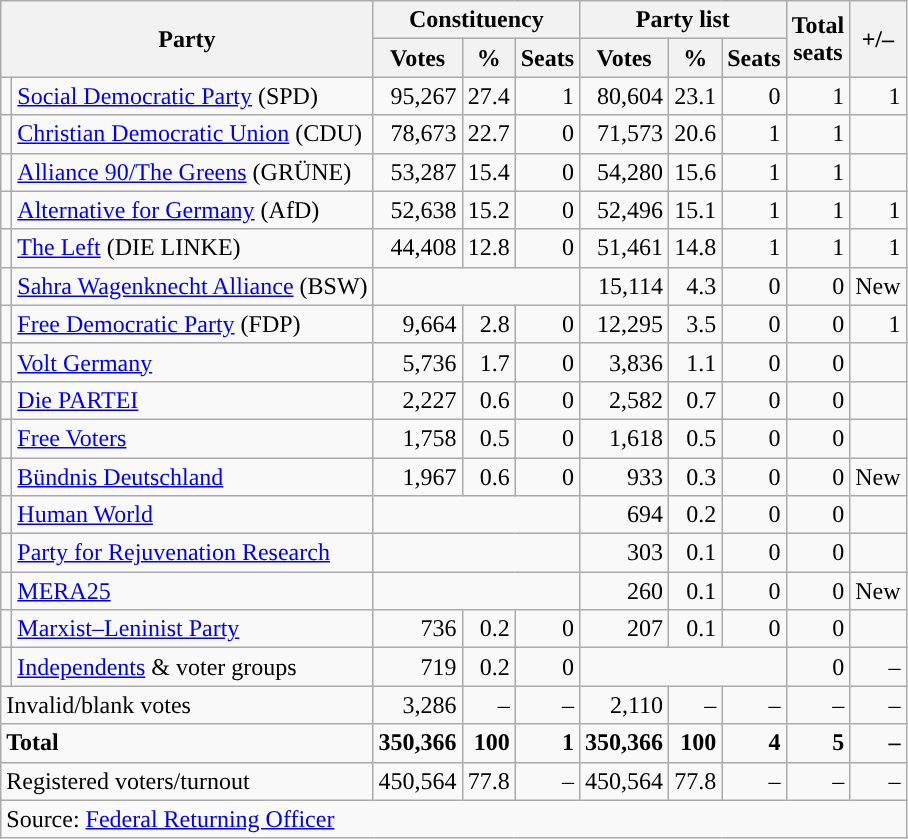<table class="wikitable" style="text-align:right">
<tr>
<th colspan="2" rowspan="2">Party</th>
<th colspan="3">Constituency</th>
<th colspan="3">Party list</th>
<th rowspan="2">Total<br>seats</th>
<th rowspan="2">+/–</th>
</tr>
<tr>
<th>Votes</th>
<th>%</th>
<th>Seats</th>
<th>Votes</th>
<th>%</th>
<th>Seats</th>
</tr>
<tr>
<td></td>
<td align="left"><a href='#'>Social Democratic Party</a> (SPD)</td>
<td>95,267</td>
<td>27.4</td>
<td>1</td>
<td>80,604</td>
<td>23.1</td>
<td>0</td>
<td>1</td>
<td> 1</td>
</tr>
<tr>
<td></td>
<td align="left"><a href='#'>Christian Democratic Union</a> (CDU)</td>
<td>78,673</td>
<td>22.7</td>
<td>0</td>
<td>71,573</td>
<td>20.6</td>
<td>1</td>
<td>1</td>
<td></td>
</tr>
<tr>
<td></td>
<td align="left"><a href='#'>Alliance 90/The Greens</a> (GRÜNE)</td>
<td>53,287</td>
<td>15.4</td>
<td>0</td>
<td>54,280</td>
<td>15.6</td>
<td>1</td>
<td>1</td>
<td></td>
</tr>
<tr>
<td></td>
<td align="left"><a href='#'>Alternative for Germany</a> (AfD)</td>
<td>52,638</td>
<td>15.2</td>
<td>0</td>
<td>52,496</td>
<td>15.1</td>
<td>1</td>
<td>1</td>
<td> 1</td>
</tr>
<tr>
<td></td>
<td align="left"><a href='#'>The Left</a> (DIE LINKE)</td>
<td>44,408</td>
<td>12.8</td>
<td>0</td>
<td>51,461</td>
<td>14.8</td>
<td>1</td>
<td>1</td>
<td> 1</td>
</tr>
<tr>
<td style="background-color:"></td>
<td align="left"><a href='#'>Sahra Wagenknecht Alliance</a> (BSW)</td>
<td colspan="3"></td>
<td>15,114</td>
<td>4.3</td>
<td>0</td>
<td>0</td>
<td>New</td>
</tr>
<tr>
<td></td>
<td align="left"><a href='#'>Free Democratic Party</a> (FDP)</td>
<td>9,664</td>
<td>2.8</td>
<td>0</td>
<td>12,295</td>
<td>3.5</td>
<td>0</td>
<td>0</td>
<td> 1</td>
</tr>
<tr>
<td style="background-color:"></td>
<td align="left"><a href='#'>Volt Germany</a></td>
<td>5,736</td>
<td>1.7</td>
<td>0</td>
<td>3,836</td>
<td>1.1</td>
<td>0</td>
<td>0</td>
<td></td>
</tr>
<tr>
<td style="background-color:"></td>
<td align="left"><a href='#'>Die PARTEI</a></td>
<td>2,227</td>
<td>0.6</td>
<td>0</td>
<td>2,582</td>
<td>0.7</td>
<td>0</td>
<td>0</td>
<td></td>
</tr>
<tr>
<td style="background-color:"></td>
<td align="left"><a href='#'>Free Voters</a></td>
<td>1,758</td>
<td>0.5</td>
<td>0</td>
<td>1,618</td>
<td>0.5</td>
<td>0</td>
<td>0</td>
<td></td>
</tr>
<tr>
<td style="background-color:"></td>
<td align="left"><a href='#'>Bündnis Deutschland</a></td>
<td>1,967</td>
<td>0.6</td>
<td>0</td>
<td>933</td>
<td>0.3</td>
<td>0</td>
<td>0</td>
<td>New</td>
</tr>
<tr>
<td style="background-color:"></td>
<td align="left"><a href='#'>Human World</a></td>
<td colspan="3"></td>
<td>694</td>
<td>0.2</td>
<td>0</td>
<td>0</td>
<td></td>
</tr>
<tr>
<td style="background-color:"></td>
<td align="left"><a href='#'>Party for Rejuvenation Research</a></td>
<td colspan="3"></td>
<td>303</td>
<td>0.1</td>
<td>0</td>
<td>0</td>
<td></td>
</tr>
<tr>
<td style="background-color:"></td>
<td align="left"><a href='#'>MERA25</a></td>
<td colspan="3"></td>
<td>260</td>
<td>0.1</td>
<td>0</td>
<td>0</td>
<td>New</td>
</tr>
<tr>
<td style="background-color:"></td>
<td align="left"><a href='#'>Marxist–Leninist Party</a></td>
<td>736</td>
<td>0.2</td>
<td>0</td>
<td>207</td>
<td>0.1</td>
<td>0</td>
<td>0</td>
<td></td>
</tr>
<tr>
<td style="background-color:"></td>
<td align="left"><a href='#'>Independents</a> & voter groups</td>
<td>719</td>
<td>0.2</td>
<td>0</td>
<td colspan="3"></td>
<td>0</td>
<td>–</td>
</tr>
<tr>
<td colspan="2" align="left">Invalid/blank votes</td>
<td>3,286</td>
<td>–</td>
<td>–</td>
<td>2,110</td>
<td>–</td>
<td>–</td>
<td>–</td>
<td>–</td>
</tr>
<tr>
<td colspan="2" align="left"><strong>Total</strong></td>
<td><strong>350,366</strong></td>
<td><strong>100</strong></td>
<td><strong>1</strong></td>
<td><strong>350,366</strong></td>
<td><strong>100</strong></td>
<td><strong>4</strong></td>
<td><strong>5</strong></td>
<td><strong>–</strong></td>
</tr>
<tr>
<td colspan="2" align="left">Registered voters/turnout</td>
<td>450,564</td>
<td>77.8</td>
<td>–</td>
<td>450,564</td>
<td>77.8</td>
<td>–</td>
<td>–</td>
<td>–</td>
</tr>
<tr>
<td colspan="10" align="left">Source: <a href='#'>Federal Returning Officer</a></td>
</tr>
</table>
